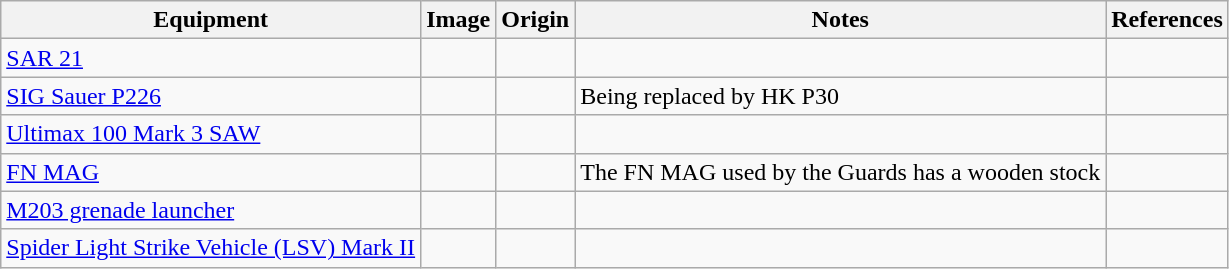<table class="wikitable">
<tr>
<th>Equipment</th>
<th>Image</th>
<th>Origin</th>
<th>Notes</th>
<th>References</th>
</tr>
<tr>
<td><a href='#'>SAR 21</a></td>
<td></td>
<td></td>
<td></td>
<td></td>
</tr>
<tr>
<td><a href='#'>SIG Sauer P226</a></td>
<td></td>
<td></td>
<td>Being replaced by HK P30</td>
<td></td>
</tr>
<tr>
<td><a href='#'>Ultimax 100 Mark 3 SAW</a></td>
<td></td>
<td></td>
<td></td>
<td></td>
</tr>
<tr>
<td><a href='#'>FN MAG</a></td>
<td></td>
<td></td>
<td>The FN MAG used by the Guards has a wooden stock</td>
<td></td>
</tr>
<tr>
<td><a href='#'>M203 grenade launcher</a></td>
<td></td>
<td></td>
<td></td>
<td></td>
</tr>
<tr>
<td><a href='#'>Spider Light Strike Vehicle (LSV) Mark II</a></td>
<td></td>
<td></td>
<td></td>
<td></td>
</tr>
</table>
